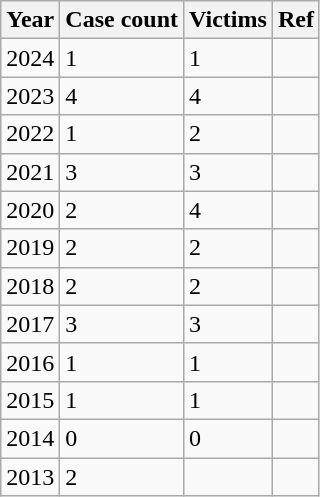<table class="wikitable sortable">
<tr>
<th>Year</th>
<th>Case count</th>
<th>Victims</th>
<th>Ref</th>
</tr>
<tr>
<td>2024</td>
<td>1</td>
<td>1</td>
<td></td>
</tr>
<tr>
<td>2023</td>
<td>4</td>
<td>4</td>
<td></td>
</tr>
<tr>
<td>2022</td>
<td>1</td>
<td>2</td>
<td></td>
</tr>
<tr>
<td>2021</td>
<td>3</td>
<td>3</td>
<td></td>
</tr>
<tr>
<td>2020</td>
<td>2</td>
<td>4</td>
<td></td>
</tr>
<tr>
<td>2019</td>
<td>2</td>
<td>2</td>
<td></td>
</tr>
<tr>
<td>2018</td>
<td>2</td>
<td>2</td>
<td></td>
</tr>
<tr>
<td>2017</td>
<td>3</td>
<td>3</td>
<td></td>
</tr>
<tr>
<td>2016</td>
<td>1</td>
<td>1</td>
<td></td>
</tr>
<tr>
<td>2015</td>
<td>1</td>
<td>1</td>
<td></td>
</tr>
<tr>
<td>2014</td>
<td>0</td>
<td>0</td>
<td></td>
</tr>
<tr>
<td>2013</td>
<td>2</td>
<td></td>
<td></td>
</tr>
</table>
